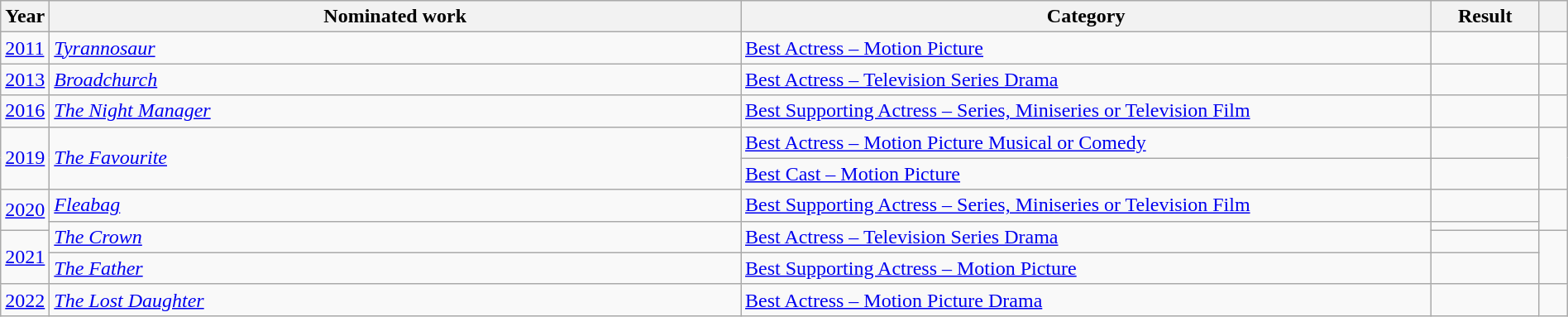<table class="wikitable sortable" style="width:100%;">
<tr>
<th scope="col" style="width:1em;">Year</th>
<th scope="col" style="width:35em;">Nominated work</th>
<th scope="col" style="width:35em;">Category</th>
<th scope="col" style="width:5em;">Result</th>
<th scope="col" style="width:1em;" class="unsortable"></th>
</tr>
<tr>
<td><a href='#'>2011</a></td>
<td><em><a href='#'>Tyrannosaur</a></em></td>
<td><a href='#'>Best Actress – Motion Picture</a></td>
<td></td>
<td style="text-align:center;"></td>
</tr>
<tr>
<td><a href='#'>2013</a></td>
<td><em><a href='#'>Broadchurch</a></em></td>
<td><a href='#'>Best Actress – Television Series Drama</a></td>
<td></td>
<td style="text-align:center;"></td>
</tr>
<tr>
<td><a href='#'>2016</a></td>
<td><em><a href='#'>The Night Manager</a></em></td>
<td><a href='#'>Best Supporting Actress – Series, Miniseries or Television Film</a></td>
<td></td>
<td style="text-align:center;"></td>
</tr>
<tr>
<td rowspan="2"><a href='#'>2019</a></td>
<td rowspan="2"><em><a href='#'>The Favourite</a></em></td>
<td><a href='#'>Best Actress – Motion Picture Musical or Comedy</a></td>
<td></td>
<td rowspan="2" style="text-align:center;"></td>
</tr>
<tr>
<td><a href='#'>Best Cast – Motion Picture</a></td>
<td></td>
</tr>
<tr>
<td rowspan="2"><a href='#'>2020</a></td>
<td><em><a href='#'>Fleabag</a></em></td>
<td><a href='#'>Best Supporting Actress – Series, Miniseries or Television Film</a></td>
<td></td>
<td rowspan="2" style="text-align:center;"></td>
</tr>
<tr>
<td rowspan="2"><em><a href='#'>The Crown</a></em></td>
<td rowspan="2"><a href='#'>Best Actress – Television Series Drama</a></td>
<td></td>
</tr>
<tr>
<td rowspan="2"><a href='#'>2021</a></td>
<td></td>
<td rowspan="2" style="text-align:center;"></td>
</tr>
<tr>
<td><em><a href='#'>The Father</a></em></td>
<td><a href='#'>Best Supporting Actress – Motion Picture</a></td>
<td></td>
</tr>
<tr>
<td><a href='#'>2022</a></td>
<td><em><a href='#'>The Lost Daughter</a></em></td>
<td><a href='#'>Best Actress – Motion Picture Drama</a></td>
<td></td>
<td style="text-align:center;"></td>
</tr>
</table>
